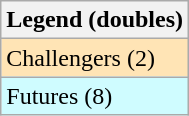<table class="wikitable">
<tr>
<th>Legend (doubles)</th>
</tr>
<tr bgcolor="moccasin">
<td>Challengers (2)</td>
</tr>
<tr style="background:#cffcff;">
<td>Futures (8)</td>
</tr>
</table>
